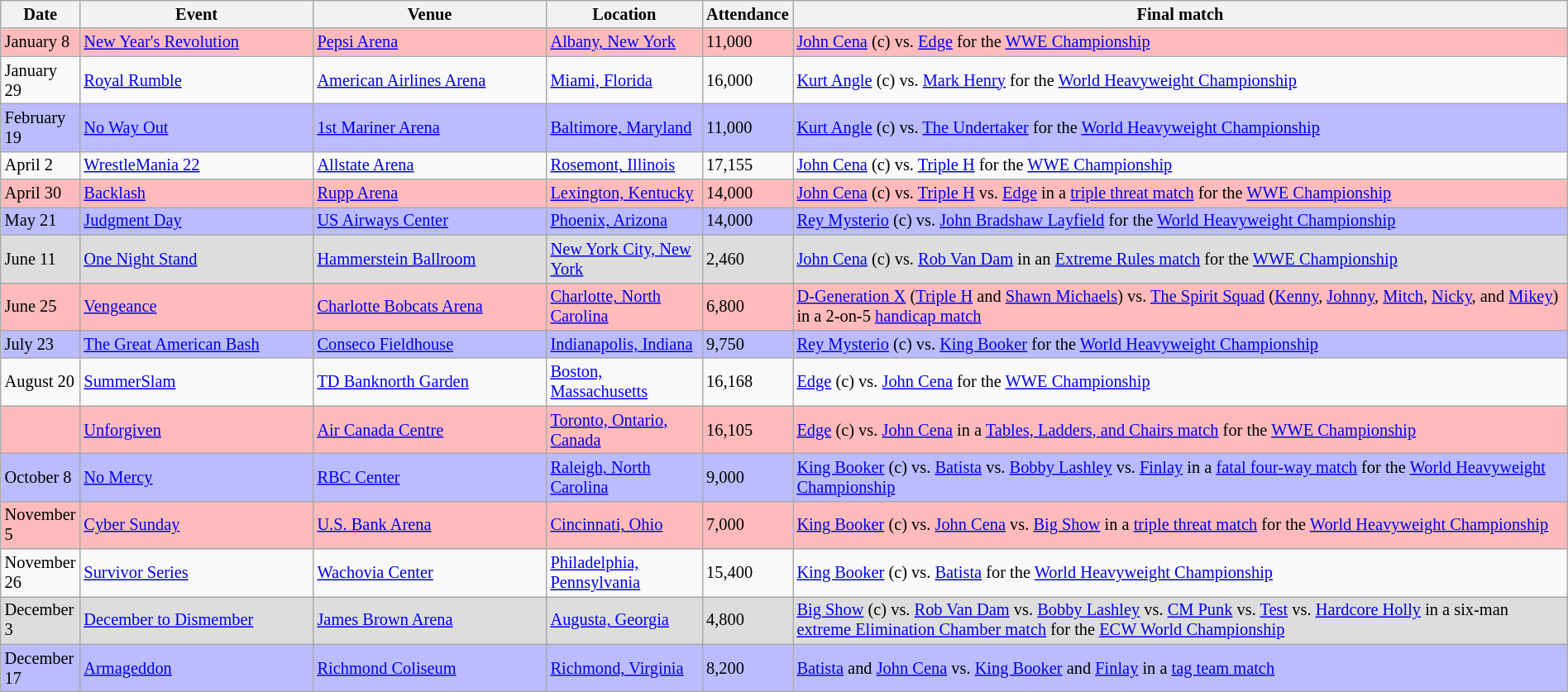<table id="Past_events_2006" class="sortable wikitable succession-box" style="font-size:85%; width:100%">
<tr>
<th scope="col" style="width:5%;">Date</th>
<th scope="col" style="width:15%;">Event</th>
<th scope="col" style="width:15%;">Venue</th>
<th scope="col" style="width:10%;">Location</th>
<th scope="col" style="width:5%;">Attendance</th>
<th scope="col" style="width:50%;">Final match</th>
</tr>
<tr style="background: #FBB;">
<td>January 8</td>
<td><a href='#'>New Year's Revolution</a></td>
<td><a href='#'>Pepsi Arena</a></td>
<td><a href='#'>Albany, New York</a></td>
<td>11,000</td>
<td><a href='#'>John Cena</a> (c) vs. <a href='#'>Edge</a> for the <a href='#'>WWE Championship</a></td>
</tr>
<tr>
<td>January 29</td>
<td><a href='#'>Royal Rumble</a></td>
<td><a href='#'>American Airlines Arena</a></td>
<td><a href='#'>Miami, Florida</a></td>
<td>16,000</td>
<td><a href='#'>Kurt Angle</a> (c) vs. <a href='#'>Mark Henry</a> for the <a href='#'>World Heavyweight Championship</a></td>
</tr>
<tr style="background: #BBF;">
<td>February 19</td>
<td><a href='#'>No Way Out</a></td>
<td><a href='#'>1st Mariner Arena</a></td>
<td><a href='#'>Baltimore, Maryland</a></td>
<td>11,000</td>
<td><a href='#'>Kurt Angle</a> (c) vs. <a href='#'>The Undertaker</a> for the <a href='#'>World Heavyweight Championship</a></td>
</tr>
<tr>
<td>April 2</td>
<td><a href='#'>WrestleMania 22</a></td>
<td><a href='#'>Allstate Arena</a></td>
<td><a href='#'>Rosemont, Illinois</a></td>
<td>17,155</td>
<td><a href='#'>John Cena</a> (c) vs. <a href='#'>Triple H</a> for the <a href='#'>WWE Championship</a></td>
</tr>
<tr style="background: #FBB;">
<td>April 30</td>
<td><a href='#'>Backlash</a></td>
<td><a href='#'>Rupp Arena</a></td>
<td><a href='#'>Lexington, Kentucky</a></td>
<td>14,000</td>
<td><a href='#'>John Cena</a> (c) vs. <a href='#'>Triple H</a> vs. <a href='#'>Edge</a> in a <a href='#'>triple threat match</a> for the <a href='#'>WWE Championship</a></td>
</tr>
<tr style="background: #BBF;">
<td>May 21</td>
<td><a href='#'>Judgment Day</a></td>
<td><a href='#'>US Airways Center</a></td>
<td><a href='#'>Phoenix, Arizona</a></td>
<td>14,000</td>
<td><a href='#'>Rey Mysterio</a> (c) vs. <a href='#'>John Bradshaw Layfield</a> for the <a href='#'>World Heavyweight Championship</a></td>
</tr>
<tr style="background: #DDD;">
<td>June 11</td>
<td><a href='#'>One Night Stand</a></td>
<td><a href='#'>Hammerstein Ballroom</a></td>
<td><a href='#'>New York City, New York</a></td>
<td>2,460</td>
<td><a href='#'>John Cena</a> (c) vs. <a href='#'>Rob Van Dam</a> in an <a href='#'>Extreme Rules match</a> for the <a href='#'>WWE Championship</a></td>
</tr>
<tr style="background: #FBB;">
<td>June 25</td>
<td><a href='#'>Vengeance</a></td>
<td><a href='#'>Charlotte Bobcats Arena</a></td>
<td><a href='#'>Charlotte, North Carolina</a></td>
<td>6,800</td>
<td><a href='#'>D-Generation X</a> (<a href='#'>Triple H</a> and <a href='#'>Shawn Michaels</a>) vs. <a href='#'>The Spirit Squad</a> (<a href='#'>Kenny</a>, <a href='#'>Johnny</a>, <a href='#'>Mitch</a>, <a href='#'>Nicky</a>, and <a href='#'>Mikey</a>) in a 2-on-5 <a href='#'>handicap match</a></td>
</tr>
<tr style="background: #BBF;">
<td>July 23</td>
<td><a href='#'>The Great American Bash</a></td>
<td><a href='#'>Conseco Fieldhouse</a></td>
<td><a href='#'>Indianapolis, Indiana</a></td>
<td>9,750</td>
<td><a href='#'>Rey Mysterio</a> (c) vs. <a href='#'>King Booker</a> for the <a href='#'>World Heavyweight Championship</a></td>
</tr>
<tr>
<td>August 20</td>
<td><a href='#'>SummerSlam</a></td>
<td><a href='#'>TD Banknorth Garden</a></td>
<td><a href='#'>Boston, Massachusetts</a></td>
<td>16,168</td>
<td><a href='#'>Edge</a> (c) vs. <a href='#'>John Cena</a> for the <a href='#'>WWE Championship</a></td>
</tr>
<tr style="background: #FBB;">
<td></td>
<td><a href='#'>Unforgiven</a></td>
<td><a href='#'>Air Canada Centre</a></td>
<td><a href='#'>Toronto, Ontario, Canada</a></td>
<td>16,105</td>
<td><a href='#'>Edge</a> (c) vs. <a href='#'>John Cena</a> in a <a href='#'>Tables, Ladders, and Chairs match</a> for the <a href='#'>WWE Championship</a></td>
</tr>
<tr style="background: #BBF;">
<td>October 8</td>
<td><a href='#'>No Mercy</a></td>
<td><a href='#'>RBC Center</a></td>
<td><a href='#'>Raleigh, North Carolina</a></td>
<td>9,000</td>
<td><a href='#'>King Booker</a> (c) vs. <a href='#'>Batista</a> vs. <a href='#'>Bobby Lashley</a> vs. <a href='#'>Finlay</a> in a <a href='#'>fatal four-way match</a> for the <a href='#'>World Heavyweight Championship</a></td>
</tr>
<tr style="background: #FBB;">
<td>November 5</td>
<td><a href='#'>Cyber Sunday</a></td>
<td><a href='#'>U.S. Bank Arena</a></td>
<td><a href='#'>Cincinnati, Ohio</a></td>
<td>7,000</td>
<td><a href='#'>King Booker</a> (c) vs. <a href='#'>John Cena</a> vs. <a href='#'>Big Show</a> in a <a href='#'>triple threat match</a> for the <a href='#'>World Heavyweight Championship</a></td>
</tr>
<tr>
<td>November 26</td>
<td><a href='#'>Survivor Series</a></td>
<td><a href='#'>Wachovia Center</a></td>
<td><a href='#'>Philadelphia, Pennsylvania</a></td>
<td>15,400</td>
<td><a href='#'>King Booker</a> (c) vs. <a href='#'>Batista</a> for the <a href='#'>World Heavyweight Championship</a></td>
</tr>
<tr style="background: #DDD;">
<td>December 3</td>
<td><a href='#'>December to Dismember</a></td>
<td><a href='#'>James Brown Arena</a></td>
<td><a href='#'>Augusta, Georgia</a></td>
<td>4,800</td>
<td><a href='#'>Big Show</a> (c) vs. <a href='#'>Rob Van Dam</a> vs. <a href='#'>Bobby Lashley</a> vs. <a href='#'>CM Punk</a> vs. <a href='#'>Test</a> vs. <a href='#'>Hardcore Holly</a> in a six-man <a href='#'>extreme Elimination Chamber match</a> for the <a href='#'>ECW World Championship</a></td>
</tr>
<tr style="background: #BBF;">
<td>December 17</td>
<td><a href='#'>Armageddon</a></td>
<td><a href='#'>Richmond Coliseum</a></td>
<td><a href='#'>Richmond, Virginia</a></td>
<td>8,200</td>
<td><a href='#'>Batista</a> and <a href='#'>John Cena</a> vs. <a href='#'>King Booker</a> and <a href='#'>Finlay</a> in a <a href='#'>tag team match</a></td>
</tr>
</table>
